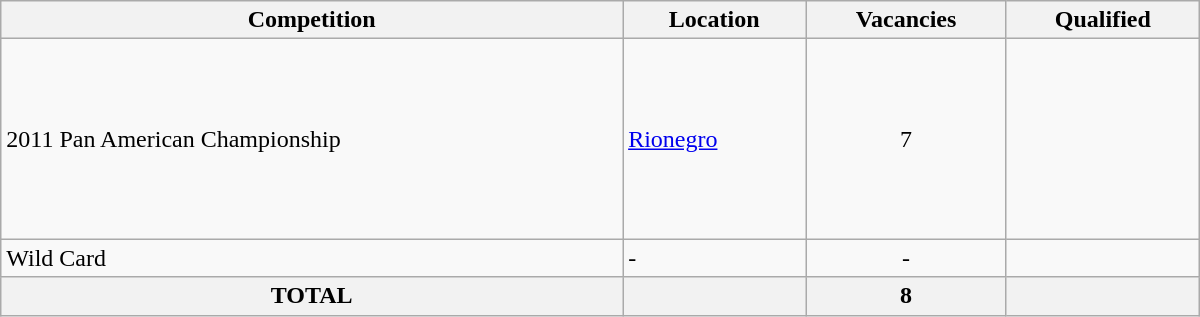<table class = "wikitable" width=800>
<tr>
<th>Competition</th>
<th>Location</th>
<th>Vacancies</th>
<th>Qualified</th>
</tr>
<tr>
<td>2011 Pan American Championship</td>
<td> <a href='#'>Rionegro</a></td>
<td align="center">7</td>
<td><br><br><br><br><br><br><br></td>
</tr>
<tr>
<td>Wild Card</td>
<td>-</td>
<td align="center">-</td>
<td></td>
</tr>
<tr>
<th>TOTAL</th>
<th colspan="1"></th>
<th>8</th>
<th></th>
</tr>
</table>
